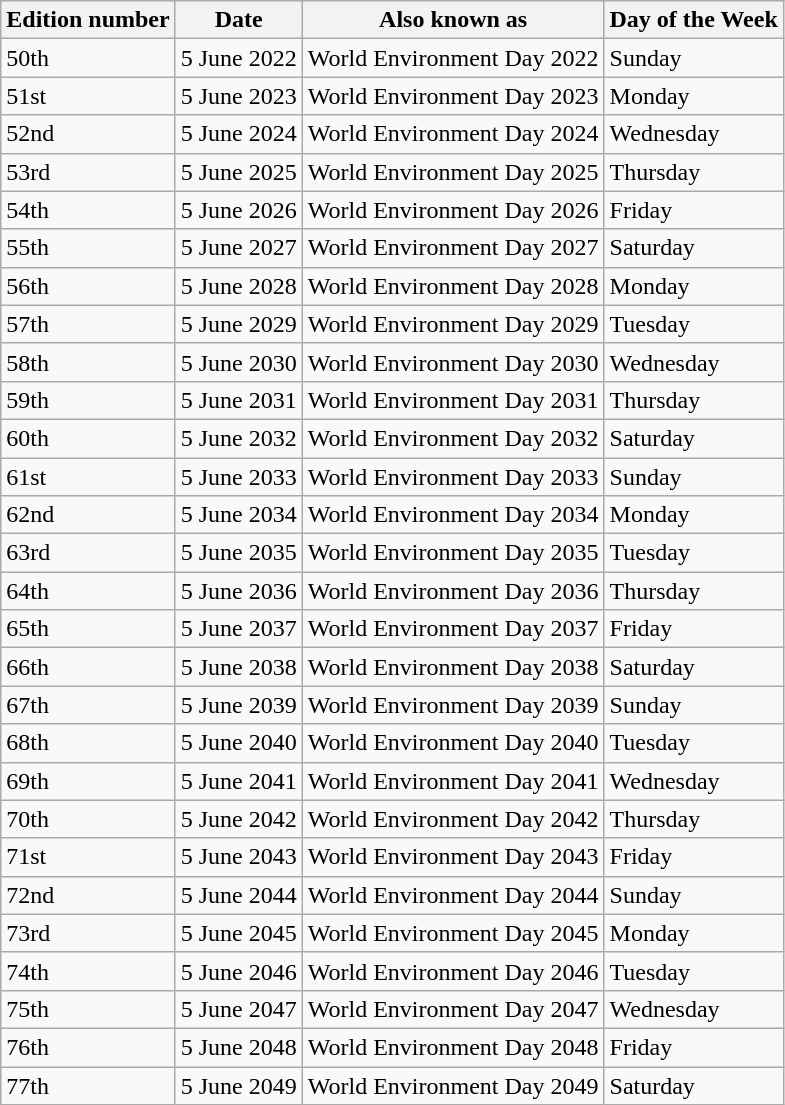<table class="wikitable sortable">
<tr>
<th>Edition number</th>
<th>Date</th>
<th>Also known as</th>
<th>Day of the Week</th>
</tr>
<tr>
<td>50th</td>
<td>5 June 2022</td>
<td>World Environment Day 2022</td>
<td>Sunday</td>
</tr>
<tr>
<td>51st</td>
<td>5 June 2023</td>
<td>World Environment Day 2023</td>
<td>Monday</td>
</tr>
<tr>
<td>52nd</td>
<td>5 June 2024</td>
<td>World Environment Day 2024</td>
<td>Wednesday</td>
</tr>
<tr>
<td>53rd</td>
<td>5 June 2025</td>
<td>World Environment Day 2025</td>
<td>Thursday</td>
</tr>
<tr>
<td>54th</td>
<td>5 June 2026</td>
<td>World Environment Day 2026</td>
<td>Friday</td>
</tr>
<tr>
<td>55th</td>
<td>5 June 2027</td>
<td>World Environment Day 2027</td>
<td>Saturday</td>
</tr>
<tr>
<td>56th</td>
<td>5 June 2028</td>
<td>World Environment Day 2028</td>
<td>Monday</td>
</tr>
<tr>
<td>57th</td>
<td>5 June 2029</td>
<td>World Environment Day 2029</td>
<td>Tuesday</td>
</tr>
<tr>
<td>58th</td>
<td>5 June 2030</td>
<td>World Environment Day 2030</td>
<td>Wednesday</td>
</tr>
<tr>
<td>59th</td>
<td>5 June 2031</td>
<td>World Environment Day 2031</td>
<td>Thursday</td>
</tr>
<tr>
<td>60th</td>
<td>5 June 2032</td>
<td>World Environment Day 2032</td>
<td>Saturday</td>
</tr>
<tr>
<td>61st</td>
<td>5 June 2033</td>
<td>World Environment Day 2033</td>
<td>Sunday</td>
</tr>
<tr>
<td>62nd</td>
<td>5 June 2034</td>
<td>World Environment Day 2034</td>
<td>Monday</td>
</tr>
<tr>
<td>63rd</td>
<td>5 June 2035</td>
<td>World Environment Day 2035</td>
<td>Tuesday</td>
</tr>
<tr>
<td>64th</td>
<td>5 June 2036</td>
<td>World Environment Day 2036</td>
<td>Thursday</td>
</tr>
<tr>
<td>65th</td>
<td>5 June 2037</td>
<td>World Environment Day 2037</td>
<td>Friday</td>
</tr>
<tr>
<td>66th</td>
<td>5 June 2038</td>
<td>World Environment Day 2038</td>
<td>Saturday</td>
</tr>
<tr>
<td>67th</td>
<td>5 June 2039</td>
<td>World Environment Day 2039</td>
<td>Sunday</td>
</tr>
<tr>
<td>68th</td>
<td>5 June 2040</td>
<td>World Environment Day 2040</td>
<td>Tuesday</td>
</tr>
<tr>
<td>69th</td>
<td>5 June 2041</td>
<td>World Environment Day 2041</td>
<td>Wednesday</td>
</tr>
<tr>
<td>70th</td>
<td>5 June 2042</td>
<td>World Environment Day 2042</td>
<td>Thursday</td>
</tr>
<tr>
<td>71st</td>
<td>5 June 2043</td>
<td>World Environment Day 2043</td>
<td>Friday</td>
</tr>
<tr>
<td>72nd</td>
<td>5 June 2044</td>
<td>World Environment Day 2044</td>
<td>Sunday</td>
</tr>
<tr>
<td>73rd</td>
<td>5 June 2045</td>
<td>World Environment Day 2045</td>
<td>Monday</td>
</tr>
<tr>
<td>74th</td>
<td>5 June 2046</td>
<td>World Environment Day 2046</td>
<td>Tuesday</td>
</tr>
<tr>
<td>75th</td>
<td>5 June 2047</td>
<td>World Environment Day 2047</td>
<td>Wednesday</td>
</tr>
<tr>
<td>76th</td>
<td>5 June 2048</td>
<td>World Environment Day 2048</td>
<td>Friday</td>
</tr>
<tr>
<td>77th</td>
<td>5 June 2049</td>
<td>World Environment Day 2049</td>
<td>Saturday</td>
</tr>
</table>
